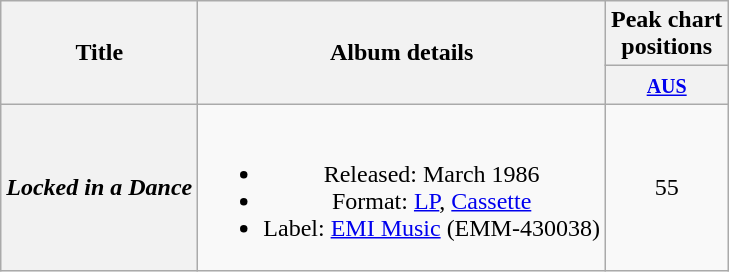<table class="wikitable plainrowheaders" style="text-align:center;" border="1">
<tr>
<th scope="col" rowspan="2">Title</th>
<th scope="col" rowspan="2">Album details</th>
<th scope="col" colspan="1">Peak chart<br>positions</th>
</tr>
<tr>
<th scope="col" style="text-align:center;"><small><a href='#'>AUS</a><br></small></th>
</tr>
<tr>
<th scope="row"><em>Locked in a Dance</em></th>
<td><br><ul><li>Released: March 1986</li><li>Format: <a href='#'>LP</a>, <a href='#'>Cassette</a></li><li>Label: <a href='#'>EMI Music</a> (EMM-430038)</li></ul></td>
<td>55</td>
</tr>
</table>
